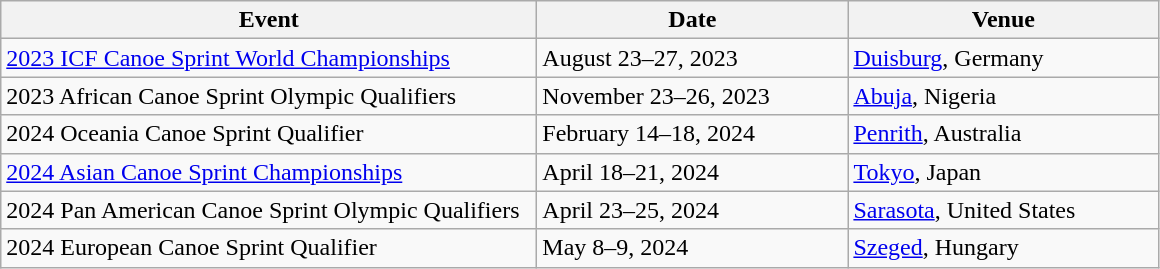<table class=wikitable>
<tr>
<th width=350>Event</th>
<th width=200>Date</th>
<th width=200>Venue</th>
</tr>
<tr>
<td><a href='#'>2023 ICF Canoe Sprint World Championships</a></td>
<td>August 23–27, 2023</td>
<td> <a href='#'>Duisburg</a>, Germany</td>
</tr>
<tr>
<td>2023 African Canoe Sprint Olympic Qualifiers</td>
<td>November 23–26, 2023</td>
<td> <a href='#'>Abuja</a>, Nigeria</td>
</tr>
<tr>
<td>2024 Oceania Canoe Sprint Qualifier</td>
<td>February 14–18, 2024</td>
<td> <a href='#'>Penrith</a>, Australia</td>
</tr>
<tr>
<td><a href='#'>2024 Asian Canoe Sprint Championships</a></td>
<td>April 18–21, 2024</td>
<td> <a href='#'>Tokyo</a>, Japan</td>
</tr>
<tr>
<td>2024 Pan American Canoe Sprint Olympic Qualifiers</td>
<td>April 23–25, 2024</td>
<td> <a href='#'>Sarasota</a>, United States</td>
</tr>
<tr>
<td>2024 European Canoe Sprint Qualifier</td>
<td>May 8–9, 2024</td>
<td> <a href='#'>Szeged</a>, Hungary</td>
</tr>
</table>
